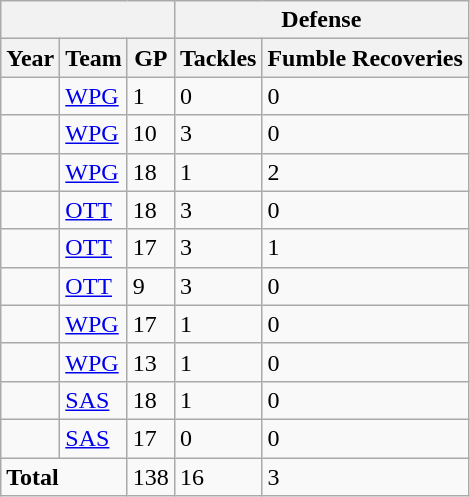<table class="wikitable">
<tr>
<th colspan=3></th>
<th colspan=2>Defense</th>
</tr>
<tr>
<th>Year</th>
<th>Team</th>
<th>GP</th>
<th>Tackles</th>
<th>Fumble Recoveries</th>
</tr>
<tr>
<td></td>
<td><a href='#'>WPG</a></td>
<td>1</td>
<td>0</td>
<td>0</td>
</tr>
<tr>
<td></td>
<td><a href='#'>WPG</a></td>
<td>10</td>
<td>3</td>
<td>0</td>
</tr>
<tr>
<td></td>
<td><a href='#'>WPG</a></td>
<td>18</td>
<td>1</td>
<td>2</td>
</tr>
<tr>
<td></td>
<td><a href='#'>OTT</a></td>
<td>18</td>
<td>3</td>
<td>0</td>
</tr>
<tr>
<td></td>
<td><a href='#'>OTT</a></td>
<td>17</td>
<td>3</td>
<td>1</td>
</tr>
<tr>
<td></td>
<td><a href='#'>OTT</a></td>
<td>9</td>
<td>3</td>
<td>0</td>
</tr>
<tr>
<td></td>
<td><a href='#'>WPG</a></td>
<td>17</td>
<td>1</td>
<td>0</td>
</tr>
<tr>
<td></td>
<td><a href='#'>WPG</a></td>
<td>13</td>
<td>1</td>
<td>0</td>
</tr>
<tr>
<td></td>
<td><a href='#'>SAS</a></td>
<td>18</td>
<td>1</td>
<td>0</td>
</tr>
<tr>
<td></td>
<td><a href='#'>SAS</a></td>
<td>17</td>
<td>0</td>
<td>0</td>
</tr>
<tr>
<td colspan=2><strong>Total</strong></td>
<td>138</td>
<td>16</td>
<td>3</td>
</tr>
</table>
